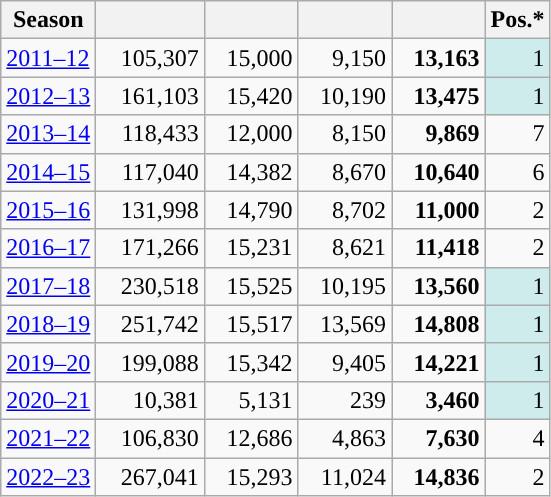<table class="wikitable sortable" style="text-align:right">
<tr>
<th>Season</th>
<th width="65"></th>
<th width="55"></th>
<th width="55"></th>
<th width="55"></th>
<th>Pos.*</th>
</tr>
<tr>
<td align="left"><a href='#'>2011–12</a></td>
<td>105,307</td>
<td>15,000</td>
<td>9,150</td>
<td><strong>13,163</strong></td>
<td style="background:#CFECEC">1</td>
</tr>
<tr>
<td align="left"><a href='#'>2012–13</a></td>
<td>161,103</td>
<td>15,420</td>
<td>10,190</td>
<td><strong>13,475</strong></td>
<td style="background:#CFECEC">1</td>
</tr>
<tr>
<td align="left"><a href='#'>2013–14</a></td>
<td>118,433</td>
<td>12,000</td>
<td>8,150</td>
<td><strong>9,869</strong></td>
<td>7</td>
</tr>
<tr>
<td align="left"><a href='#'>2014–15</a></td>
<td>117,040</td>
<td>14,382</td>
<td>8,670</td>
<td><strong>10,640</strong></td>
<td>6</td>
</tr>
<tr>
<td align="left"><a href='#'>2015–16</a></td>
<td>131,998</td>
<td>14,790</td>
<td>8,702</td>
<td><strong>11,000</strong></td>
<td>2</td>
</tr>
<tr>
<td align="left"><a href='#'>2016–17</a></td>
<td>171,266</td>
<td>15,231</td>
<td>8,621</td>
<td><strong>11,418</strong></td>
<td>2</td>
</tr>
<tr>
<td align="left"><a href='#'>2017–18</a></td>
<td>230,518</td>
<td>15,525</td>
<td>10,195</td>
<td><strong>13,560</strong></td>
<td style="background:#CFECEC">1</td>
</tr>
<tr>
<td align="left"><a href='#'>2018–19</a></td>
<td>251,742</td>
<td>15,517</td>
<td>13,569</td>
<td><strong>14,808</strong></td>
<td style="background:#CFECEC">1</td>
</tr>
<tr>
<td align="left"><a href='#'>2019–20</a></td>
<td>199,088</td>
<td>15,342</td>
<td>9,405</td>
<td><strong>14,221</strong></td>
<td style="background:#CFECEC">1</td>
</tr>
<tr>
<td align="left"><a href='#'>2020–21</a></td>
<td>10,381</td>
<td>5,131</td>
<td>239</td>
<td><strong>3,460</strong></td>
<td style="background:#CFECEC">1</td>
</tr>
<tr>
<td align="left"><a href='#'>2021–22</a></td>
<td>106,830</td>
<td>12,686</td>
<td>4,863</td>
<td><strong>7,630</strong></td>
<td>4</td>
</tr>
<tr>
<td align="left"><a href='#'>2022–23</a></td>
<td>267,041</td>
<td>15,293</td>
<td>11,024</td>
<td><strong>14,836</strong></td>
<td>2</td>
</tr>
</table>
